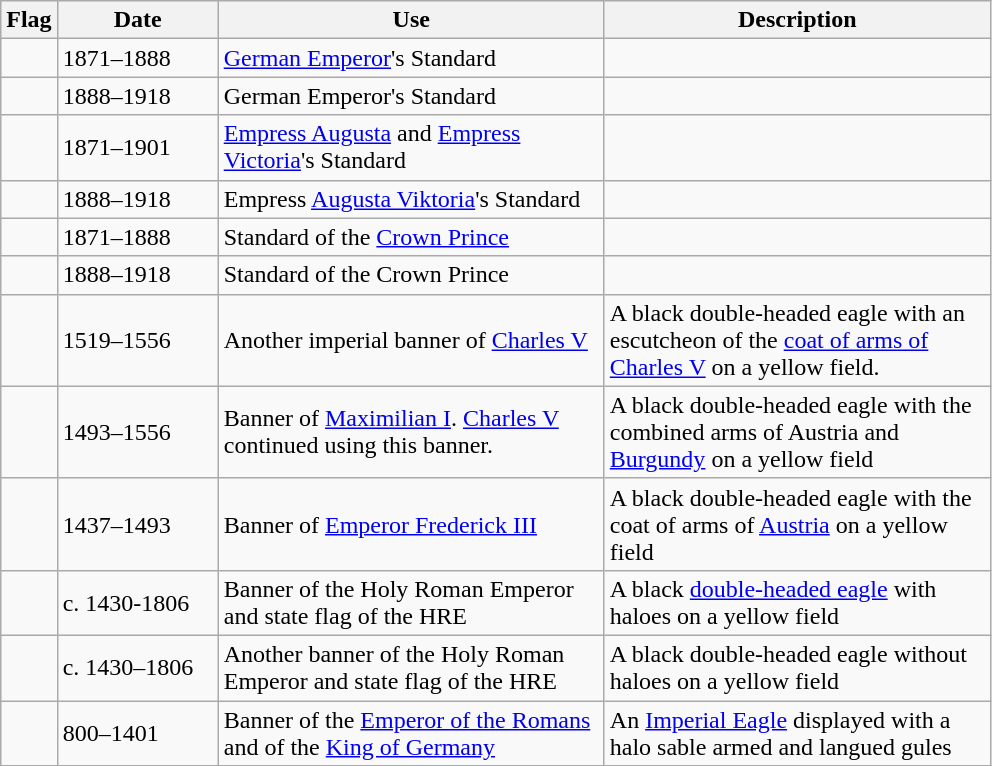<table class="wikitable">
<tr>
<th>Flag</th>
<th style="width:100px">Date</th>
<th style="width:250px">Use</th>
<th style="width:250px">Description</th>
</tr>
<tr>
<td></td>
<td>1871–1888</td>
<td><a href='#'>German Emperor</a>'s Standard</td>
<td></td>
</tr>
<tr>
<td></td>
<td>1888–1918</td>
<td>German Emperor's Standard</td>
<td></td>
</tr>
<tr>
<td></td>
<td>1871–1901</td>
<td><a href='#'>Empress Augusta</a> and <a href='#'>Empress Victoria</a>'s Standard</td>
<td></td>
</tr>
<tr>
<td></td>
<td>1888–1918</td>
<td>Empress <a href='#'>Augusta Viktoria</a>'s Standard</td>
<td></td>
</tr>
<tr>
<td></td>
<td>1871–1888</td>
<td>Standard of the <a href='#'>Crown Prince</a></td>
<td></td>
</tr>
<tr>
<td></td>
<td>1888–1918</td>
<td>Standard of the Crown Prince</td>
<td></td>
</tr>
<tr>
<td></td>
<td>1519–1556</td>
<td>Another imperial banner of <a href='#'>Charles V</a></td>
<td>A black double-headed eagle with an escutcheon of the <a href='#'>coat of arms of Charles V</a> on a yellow field.</td>
</tr>
<tr>
<td></td>
<td>1493–1556</td>
<td>Banner of <a href='#'>Maximilian I</a>. <a href='#'>Charles V</a> continued using this banner.</td>
<td>A black double-headed eagle with the combined arms of Austria and <a href='#'>Burgundy</a> on a yellow field</td>
</tr>
<tr>
<td></td>
<td>1437–1493</td>
<td>Banner of <a href='#'>Emperor Frederick III</a></td>
<td>A black double-headed eagle with the coat of arms of <a href='#'>Austria</a> on a yellow field</td>
</tr>
<tr>
<td></td>
<td>c. 1430-1806</td>
<td>Banner of the Holy Roman Emperor and state flag of the HRE</td>
<td>A black <a href='#'>double-headed eagle</a> with haloes on a yellow field</td>
</tr>
<tr>
<td></td>
<td>c. 1430–1806</td>
<td>Another banner of the Holy Roman Emperor and state flag of the HRE</td>
<td>A black double-headed eagle without haloes on a yellow field</td>
</tr>
<tr>
<td></td>
<td>800–1401</td>
<td>Banner of the <a href='#'>Emperor of the Romans</a> and of the <a href='#'>King of Germany</a></td>
<td>An <a href='#'>Imperial Eagle</a> displayed with a halo sable armed and langued gules</td>
</tr>
</table>
